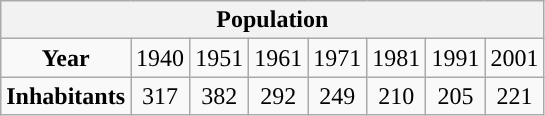<table class="wikitable" style="text-align:center;">
<tr>
<th colspan="8" style="text-align: center;">Population</th>
</tr>
<tr>
<td><strong>Year</strong></td>
<td>1940</td>
<td>1951</td>
<td>1961</td>
<td>1971</td>
<td>1981</td>
<td>1991</td>
<td>2001</td>
</tr>
<tr>
<td><strong>Inhabitants</strong></td>
<td>317</td>
<td>382</td>
<td>292</td>
<td>249</td>
<td>210</td>
<td>205</td>
<td>221</td>
</tr>
</table>
